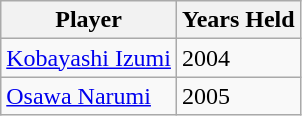<table class="wikitable">
<tr>
<th>Player</th>
<th>Years Held</th>
</tr>
<tr>
<td><a href='#'>Kobayashi Izumi</a></td>
<td>2004</td>
</tr>
<tr>
<td><a href='#'>Osawa Narumi</a></td>
<td>2005</td>
</tr>
</table>
